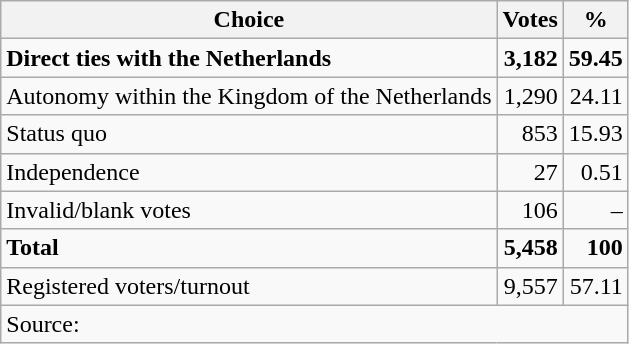<table class="wikitable" style="text-align:right">
<tr>
<th>Choice</th>
<th>Votes</th>
<th>%</th>
</tr>
<tr>
<td align=left><strong>Direct ties with the Netherlands</strong></td>
<td><strong>3,182</strong></td>
<td><strong>59.45</strong></td>
</tr>
<tr>
<td align=left>Autonomy within the Kingdom of the Netherlands</td>
<td>1,290</td>
<td>24.11</td>
</tr>
<tr>
<td align=left>Status quo</td>
<td>853</td>
<td>15.93</td>
</tr>
<tr>
<td align=left>Independence</td>
<td>27</td>
<td>0.51</td>
</tr>
<tr>
<td align=left>Invalid/blank votes</td>
<td>106</td>
<td>–</td>
</tr>
<tr>
<td align=left><strong>Total</strong></td>
<td><strong>5,458</strong></td>
<td><strong>100</strong></td>
</tr>
<tr>
<td align=left>Registered voters/turnout</td>
<td>9,557</td>
<td>57.11</td>
</tr>
<tr>
<td align=left colspan=3>Source: </td>
</tr>
</table>
